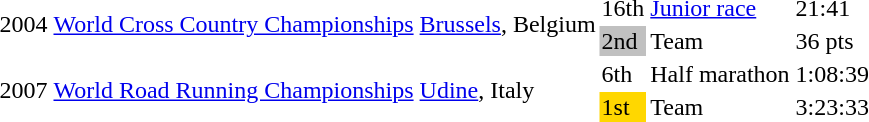<table>
<tr>
<td rowspan=2>2004</td>
<td rowspan=2><a href='#'>World Cross Country Championships</a></td>
<td rowspan=2><a href='#'>Brussels</a>, Belgium</td>
<td>16th</td>
<td><a href='#'>Junior race</a></td>
<td>21:41</td>
</tr>
<tr>
<td bgcolor=silver>2nd</td>
<td>Team</td>
<td>36 pts</td>
</tr>
<tr>
<td rowspan=2>2007</td>
<td rowspan=2><a href='#'>World Road Running Championships</a></td>
<td rowspan=2><a href='#'>Udine</a>, Italy</td>
<td>6th</td>
<td>Half marathon</td>
<td>1:08:39</td>
</tr>
<tr>
<td bgcolor=gold>1st</td>
<td>Team</td>
<td>3:23:33</td>
</tr>
</table>
